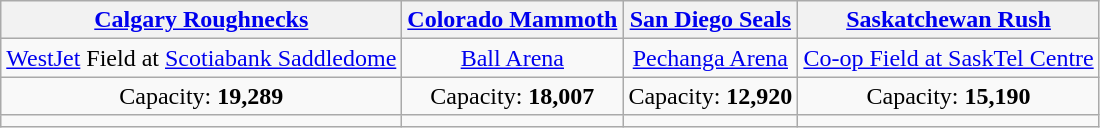<table class="wikitable" style="text-align:center">
<tr>
<th><a href='#'>Calgary Roughnecks</a></th>
<th><a href='#'>Colorado Mammoth</a></th>
<th><a href='#'>San Diego Seals</a></th>
<th><a href='#'>Saskatchewan Rush</a></th>
</tr>
<tr>
<td><a href='#'>WestJet</a> Field at <a href='#'>Scotiabank Saddledome</a></td>
<td><a href='#'>Ball Arena</a></td>
<td><a href='#'>Pechanga Arena</a></td>
<td><a href='#'>Co-op Field at SaskTel Centre</a></td>
</tr>
<tr>
<td>Capacity: <strong>19,289 </strong></td>
<td>Capacity: <strong>18,007</strong></td>
<td>Capacity: <strong>12,920</strong></td>
<td>Capacity: <strong>15,190</strong></td>
</tr>
<tr>
<td></td>
<td></td>
<td></td>
<td></td>
</tr>
</table>
